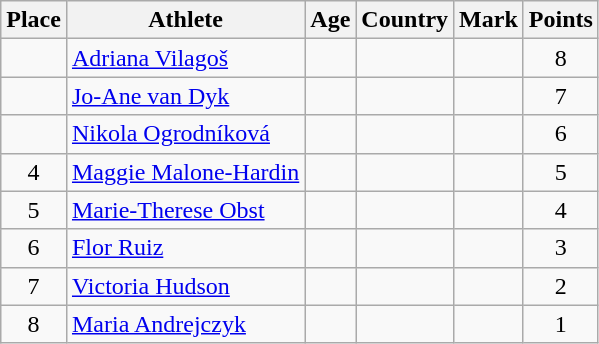<table class="wikitable mw-datatable sortable">
<tr>
<th>Place</th>
<th>Athlete</th>
<th>Age</th>
<th>Country</th>
<th>Mark</th>
<th>Points</th>
</tr>
<tr>
<td align=center></td>
<td><a href='#'>Adriana Vilagoš</a></td>
<td></td>
<td></td>
<td></td>
<td align=center>8</td>
</tr>
<tr>
<td align=center></td>
<td><a href='#'>Jo-Ane van Dyk</a></td>
<td></td>
<td></td>
<td></td>
<td align=center>7</td>
</tr>
<tr>
<td align=center></td>
<td><a href='#'>Nikola Ogrodníková</a></td>
<td></td>
<td></td>
<td></td>
<td align=center>6</td>
</tr>
<tr>
<td align=center>4</td>
<td><a href='#'>Maggie Malone-Hardin</a></td>
<td></td>
<td></td>
<td></td>
<td align=center>5</td>
</tr>
<tr>
<td align=center>5</td>
<td><a href='#'>Marie-Therese Obst</a></td>
<td></td>
<td></td>
<td></td>
<td align=center>4</td>
</tr>
<tr>
<td align=center>6</td>
<td><a href='#'>Flor Ruiz</a></td>
<td></td>
<td></td>
<td></td>
<td align=center>3</td>
</tr>
<tr>
<td align=center>7</td>
<td><a href='#'>Victoria Hudson</a></td>
<td></td>
<td></td>
<td></td>
<td align=center>2</td>
</tr>
<tr>
<td align=center>8</td>
<td><a href='#'>Maria Andrejczyk</a></td>
<td></td>
<td></td>
<td></td>
<td align=center>1</td>
</tr>
</table>
